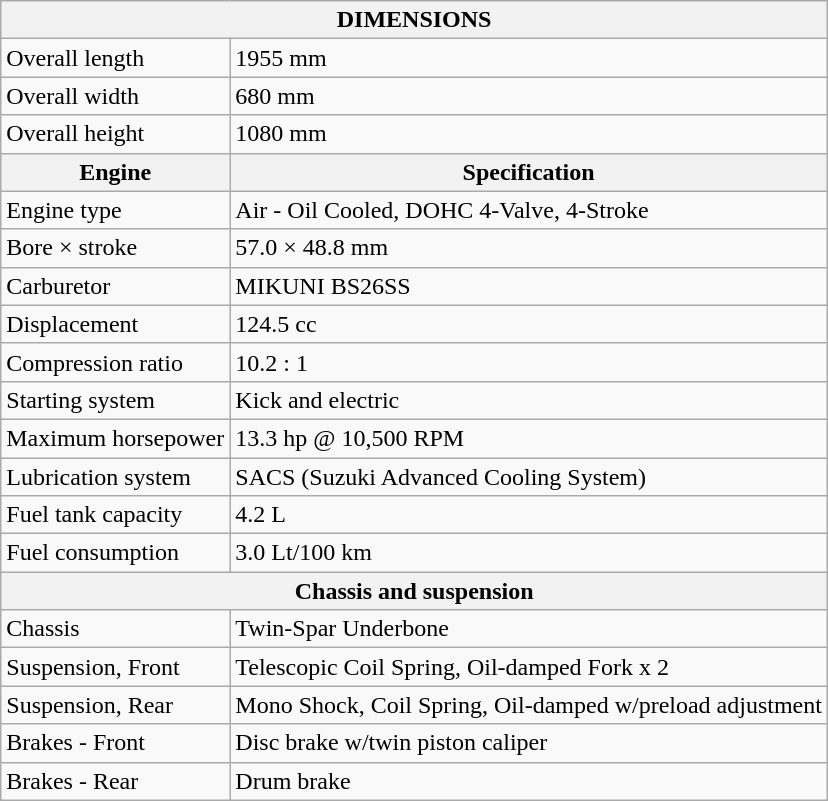<table class="wikitable">
<tr>
<th colspan=2><strong>DIMENSIONS</strong></th>
</tr>
<tr>
<td>Overall length</td>
<td>1955 mm</td>
</tr>
<tr>
<td>Overall width</td>
<td>680 mm</td>
</tr>
<tr>
<td>Overall height</td>
<td>1080 mm</td>
</tr>
<tr>
<th>Engine</th>
<th>Specification</th>
</tr>
<tr>
<td>Engine type</td>
<td>Air - Oil Cooled, DOHC 4-Valve, 4-Stroke</td>
</tr>
<tr>
<td>Bore × stroke</td>
<td>57.0 × 48.8 mm</td>
</tr>
<tr>
<td>Carburetor</td>
<td>MIKUNI BS26SS</td>
</tr>
<tr>
<td>Displacement</td>
<td>124.5 cc</td>
</tr>
<tr>
<td>Compression ratio</td>
<td>10.2 : 1</td>
</tr>
<tr>
<td>Starting system</td>
<td>Kick and electric</td>
</tr>
<tr>
<td>Maximum horsepower</td>
<td>13.3 hp @ 10,500 RPM</td>
</tr>
<tr>
<td>Lubrication system</td>
<td>SACS (Suzuki Advanced Cooling System)</td>
</tr>
<tr>
<td>Fuel tank capacity</td>
<td>4.2 L</td>
</tr>
<tr>
<td>Fuel consumption</td>
<td>3.0 Lt/100 km</td>
</tr>
<tr>
<th colspan=2>Chassis and suspension</th>
</tr>
<tr>
<td>Chassis</td>
<td>Twin-Spar Underbone</td>
</tr>
<tr>
<td>Suspension, Front</td>
<td>Telescopic Coil Spring, Oil-damped Fork x 2</td>
</tr>
<tr>
<td>Suspension, Rear</td>
<td>Mono Shock, Coil Spring, Oil-damped w/preload adjustment</td>
</tr>
<tr>
<td>Brakes - Front</td>
<td>Disc brake w/twin piston caliper</td>
</tr>
<tr>
<td>Brakes - Rear</td>
<td>Drum brake</td>
</tr>
</table>
